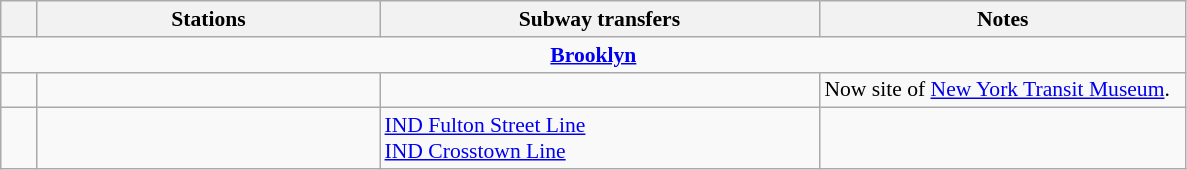<table class="wikitable" style="font-size:90%" summary="Service information for the Court Street Shuttle and its stations, including service times, ADA-accessibility, subway transfers, and non-subway connections.">
<tr>
<th width=3%></th>
<th width=28%>Stations</th>
<th width=36%>Subway transfers</th>
<th width=30%>Notes</th>
</tr>
<tr>
<td align=center colspan=4><strong><a href='#'>Brooklyn</a></strong></td>
</tr>
<tr>
<td align=center></td>
<td></td>
<td></td>
<td>Now site of <a href='#'>New York Transit Museum</a>.</td>
</tr>
<tr>
<td align=center></td>
<td></td>
<td><a href='#'>IND Fulton Street Line</a><br><a href='#'>IND Crosstown Line</a></td>
<td></td>
</tr>
</table>
